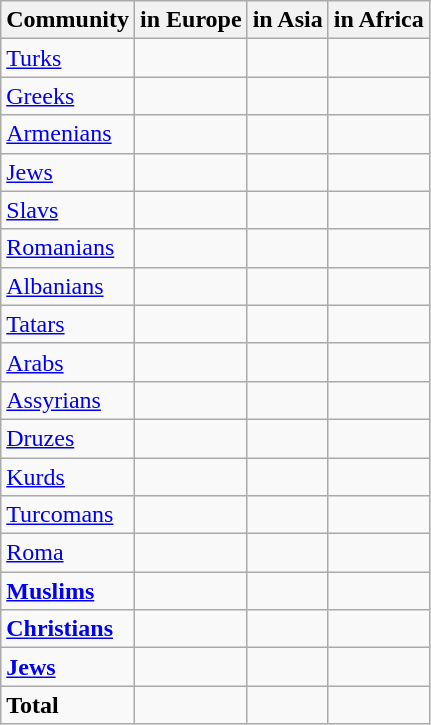<table class="wikitable sortable">
<tr>
<th>Community</th>
<th>in Europe</th>
<th>in Asia</th>
<th>in Africa</th>
</tr>
<tr>
<td><a href='#'>Turks</a></td>
<td></td>
<td></td>
<td></td>
</tr>
<tr>
<td><a href='#'>Greeks</a></td>
<td></td>
<td></td>
<td></td>
</tr>
<tr>
<td><a href='#'>Armenians</a></td>
<td></td>
<td></td>
<td></td>
</tr>
<tr>
<td><a href='#'>Jews</a></td>
<td></td>
<td></td>
<td></td>
</tr>
<tr>
<td><a href='#'>Slavs</a></td>
<td></td>
<td></td>
<td></td>
</tr>
<tr>
<td><a href='#'>Romanians</a></td>
<td></td>
<td></td>
<td></td>
</tr>
<tr>
<td><a href='#'>Albanians</a></td>
<td></td>
<td></td>
<td></td>
</tr>
<tr>
<td><a href='#'>Tatars</a></td>
<td></td>
<td></td>
<td></td>
</tr>
<tr>
<td><a href='#'>Arabs</a></td>
<td></td>
<td></td>
<td></td>
</tr>
<tr>
<td><a href='#'>Assyrians</a></td>
<td></td>
<td></td>
<td></td>
</tr>
<tr>
<td><a href='#'>Druzes</a></td>
<td></td>
<td></td>
<td></td>
</tr>
<tr>
<td><a href='#'>Kurds</a></td>
<td></td>
<td></td>
<td></td>
</tr>
<tr>
<td><a href='#'>Turcomans</a></td>
<td></td>
<td></td>
<td></td>
</tr>
<tr>
<td><a href='#'>Roma</a></td>
<td></td>
<td></td>
<td></td>
</tr>
<tr>
<td><strong><a href='#'>Muslims</a></strong></td>
<td></td>
<td></td>
<td></td>
</tr>
<tr>
<td><strong><a href='#'>Christians</a></strong></td>
<td></td>
<td></td>
<td></td>
</tr>
<tr>
<td><strong><a href='#'>Jews</a></strong></td>
<td></td>
<td></td>
<td></td>
</tr>
<tr>
<td><strong>Total</strong></td>
<td></td>
<td></td>
<td></td>
</tr>
</table>
